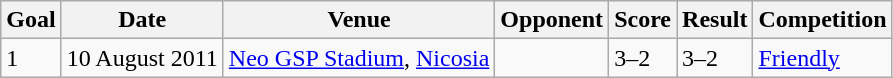<table class="wikitable">
<tr>
<th>Goal</th>
<th>Date</th>
<th>Venue</th>
<th>Opponent</th>
<th>Score</th>
<th>Result</th>
<th>Competition</th>
</tr>
<tr>
<td>1</td>
<td>10 August 2011</td>
<td><a href='#'>Neo GSP Stadium</a>, <a href='#'>Nicosia</a></td>
<td></td>
<td>3–2</td>
<td>3–2</td>
<td><a href='#'>Friendly</a></td>
</tr>
</table>
